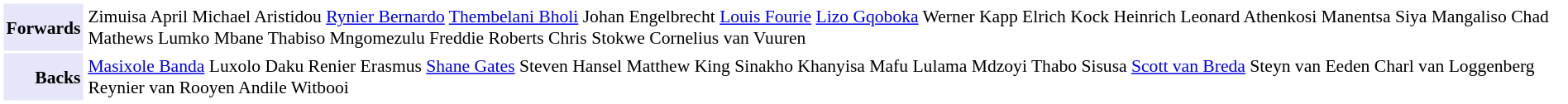<table cellpadding="2" style="border: 1px solid white; font-size:90%;">
<tr>
<td colspan="2"  style="text-align:right; background:lavender;"><strong>Forwards</strong></td>
<td style="text-align:left;">Zimuisa April Michael Aristidou <a href='#'>Rynier Bernardo</a> <a href='#'>Thembelani Bholi</a> Johan Engelbrecht <a href='#'>Louis Fourie</a> <a href='#'>Lizo Gqoboka</a> Werner Kapp Elrich Kock Heinrich Leonard Athenkosi Manentsa Siya Mangaliso Chad Mathews Lumko Mbane Thabiso Mngomezulu Freddie Roberts Chris Stokwe Cornelius van Vuuren</td>
</tr>
<tr>
<td colspan="2"  style="text-align:right; background:lavender;"><strong>Backs</strong></td>
<td style="text-align:left;"><a href='#'>Masixole Banda</a> Luxolo Daku Renier Erasmus <a href='#'>Shane Gates</a> Steven Hansel Matthew King Sinakho Khanyisa Mafu Lulama Mdzoyi Thabo Sisusa <a href='#'>Scott van Breda</a> Steyn van Eeden Charl van Loggenberg Reynier van Rooyen Andile Witbooi</td>
</tr>
</table>
